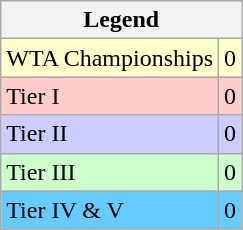<table class="wikitable">
<tr>
<th colspan=2>Legend</th>
</tr>
<tr style="background:#ffc;">
<td>WTA Championships</td>
<td align="center">0</td>
</tr>
<tr bgcolor="#ffcccc">
<td>Tier I</td>
<td align="center">0</td>
</tr>
<tr bgcolor="#ccccff">
<td>Tier II</td>
<td align="center">0</td>
</tr>
<tr bgcolor="#CCFFCC">
<td>Tier III</td>
<td align="center">0</td>
</tr>
<tr bgcolor="#66CCFF">
<td>Tier IV & V</td>
<td align="center">0</td>
</tr>
</table>
